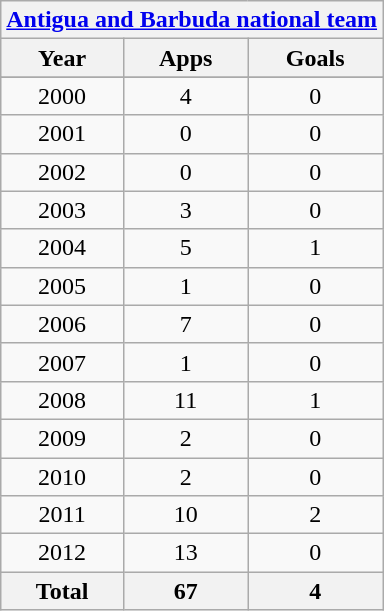<table class="wikitable" style="text-align:center">
<tr>
<th colspan=3><a href='#'>Antigua and Barbuda national team</a></th>
</tr>
<tr>
<th>Year</th>
<th>Apps</th>
<th>Goals</th>
</tr>
<tr>
</tr>
<tr>
<td>2000</td>
<td>4</td>
<td>0</td>
</tr>
<tr>
<td>2001</td>
<td>0</td>
<td>0</td>
</tr>
<tr>
<td>2002</td>
<td>0</td>
<td>0</td>
</tr>
<tr>
<td>2003</td>
<td>3</td>
<td>0</td>
</tr>
<tr>
<td>2004</td>
<td>5</td>
<td>1</td>
</tr>
<tr>
<td>2005</td>
<td>1</td>
<td>0</td>
</tr>
<tr>
<td>2006</td>
<td>7</td>
<td>0</td>
</tr>
<tr>
<td>2007</td>
<td>1</td>
<td>0</td>
</tr>
<tr>
<td>2008</td>
<td>11</td>
<td>1</td>
</tr>
<tr>
<td>2009</td>
<td>2</td>
<td>0</td>
</tr>
<tr>
<td>2010</td>
<td>2</td>
<td>0</td>
</tr>
<tr>
<td>2011</td>
<td>10</td>
<td>2</td>
</tr>
<tr>
<td>2012</td>
<td>13</td>
<td>0</td>
</tr>
<tr>
<th>Total</th>
<th>67</th>
<th>4</th>
</tr>
</table>
